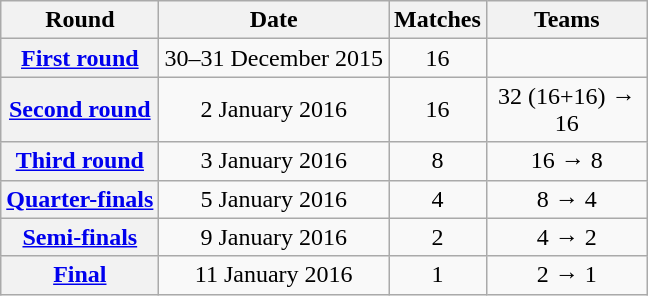<table class="wikitable" style="text-align: center">
<tr>
<th>Round</th>
<th>Date</th>
<th>Matches</th>
<th style="width:100px;">Teams</th>
</tr>
<tr>
<th><a href='#'>First round</a></th>
<td>30–31 December 2015</td>
<td>16</td>
<td></td>
</tr>
<tr>
<th><a href='#'>Second round</a></th>
<td>2 January 2016</td>
<td>16</td>
<td>32 (16+16) → 16</td>
</tr>
<tr>
<th><a href='#'>Third round</a></th>
<td>3 January 2016</td>
<td>8</td>
<td>16 → 8</td>
</tr>
<tr>
<th><a href='#'>Quarter-finals</a></th>
<td>5 January 2016</td>
<td>4</td>
<td>8 → 4</td>
</tr>
<tr>
<th><a href='#'>Semi-finals</a></th>
<td>9 January 2016</td>
<td>2</td>
<td>4 → 2</td>
</tr>
<tr>
<th><a href='#'>Final</a></th>
<td>11 January 2016</td>
<td>1</td>
<td>2 → 1</td>
</tr>
</table>
